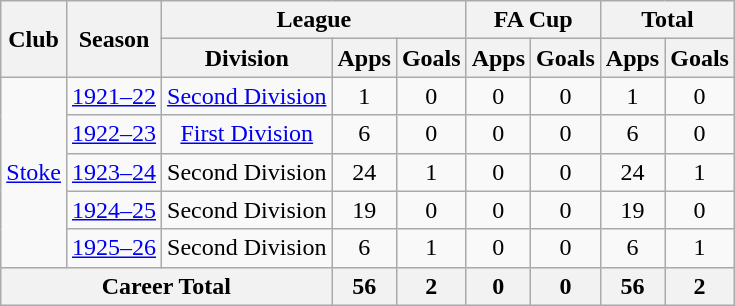<table class="wikitable" style="text-align: center;">
<tr>
<th rowspan="2">Club</th>
<th rowspan="2">Season</th>
<th colspan="3">League</th>
<th colspan="2">FA Cup</th>
<th colspan="2">Total</th>
</tr>
<tr>
<th>Division</th>
<th>Apps</th>
<th>Goals</th>
<th>Apps</th>
<th>Goals</th>
<th>Apps</th>
<th>Goals</th>
</tr>
<tr>
<td rowspan="5"><a href='#'>Stoke</a></td>
<td><a href='#'>1921–22</a></td>
<td><a href='#'>Second Division</a></td>
<td>1</td>
<td>0</td>
<td>0</td>
<td>0</td>
<td>1</td>
<td>0</td>
</tr>
<tr>
<td><a href='#'>1922–23</a></td>
<td><a href='#'>First Division</a></td>
<td>6</td>
<td>0</td>
<td>0</td>
<td>0</td>
<td>6</td>
<td>0</td>
</tr>
<tr>
<td><a href='#'>1923–24</a></td>
<td>Second Division</td>
<td>24</td>
<td>1</td>
<td>0</td>
<td>0</td>
<td>24</td>
<td>1</td>
</tr>
<tr>
<td><a href='#'>1924–25</a></td>
<td>Second Division</td>
<td>19</td>
<td>0</td>
<td>0</td>
<td>0</td>
<td>19</td>
<td>0</td>
</tr>
<tr>
<td><a href='#'>1925–26</a></td>
<td>Second Division</td>
<td>6</td>
<td>1</td>
<td>0</td>
<td>0</td>
<td>6</td>
<td>1</td>
</tr>
<tr>
<th colspan="3">Career Total</th>
<th>56</th>
<th>2</th>
<th>0</th>
<th>0</th>
<th>56</th>
<th>2</th>
</tr>
</table>
